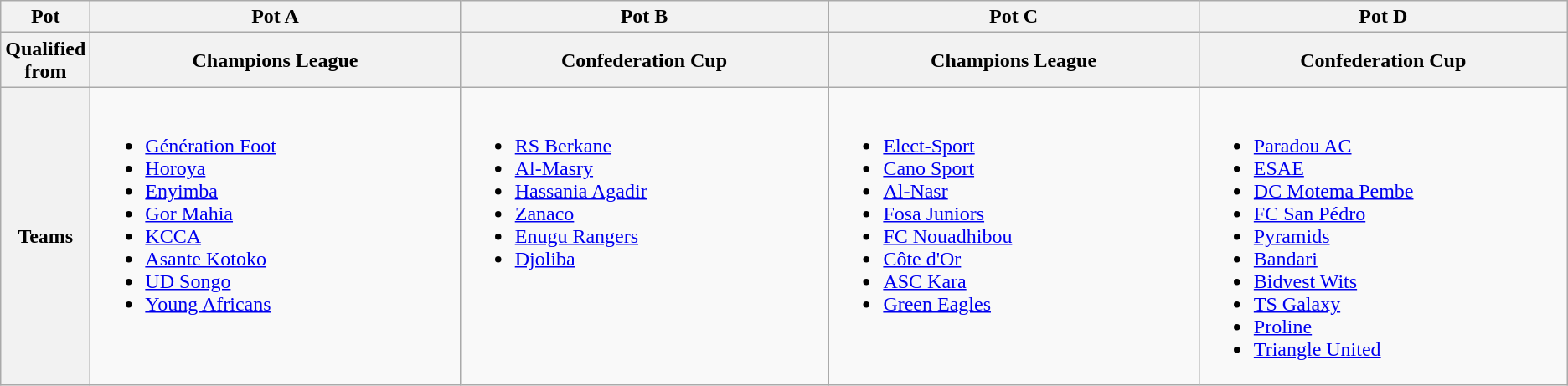<table class="wikitable">
<tr>
<th>Pot</th>
<th width=25%>Pot A</th>
<th width=25%>Pot B</th>
<th width=25%>Pot C</th>
<th width=25%>Pot D</th>
</tr>
<tr>
<th>Qualified from</th>
<th>Champions League</th>
<th>Confederation Cup</th>
<th>Champions League</th>
<th>Confederation Cup</th>
</tr>
<tr>
<th>Teams</th>
<td valign=top><br><ul><li> <a href='#'>Génération Foot</a></li><li> <a href='#'>Horoya</a> </li><li> <a href='#'>Enyimba</a> </li><li> <a href='#'>Gor Mahia</a> </li><li> <a href='#'>KCCA</a> </li><li> <a href='#'>Asante Kotoko</a> </li><li> <a href='#'>UD Songo</a> </li><li> <a href='#'>Young Africans</a> </li></ul></td>
<td valign=top><br><ul><li> <a href='#'>RS Berkane</a> </li><li> <a href='#'>Al-Masry</a> </li><li> <a href='#'>Hassania Agadir</a> </li><li> <a href='#'>Zanaco</a> </li><li> <a href='#'>Enugu Rangers</a> </li><li> <a href='#'>Djoliba</a> </li></ul></td>
<td valign=top><br><ul><li> <a href='#'>Elect-Sport</a></li><li> <a href='#'>Cano Sport</a></li><li> <a href='#'>Al-Nasr</a></li><li> <a href='#'>Fosa Juniors</a></li><li> <a href='#'>FC Nouadhibou</a></li><li> <a href='#'>Côte d'Or</a></li><li> <a href='#'>ASC Kara</a></li><li> <a href='#'>Green Eagles</a></li></ul></td>
<td valign=top><br><ul><li> <a href='#'>Paradou AC</a></li><li> <a href='#'>ESAE</a></li><li> <a href='#'>DC Motema Pembe</a></li><li> <a href='#'>FC San Pédro</a></li><li> <a href='#'>Pyramids</a></li><li> <a href='#'>Bandari</a></li><li> <a href='#'>Bidvest Wits</a></li><li> <a href='#'>TS Galaxy</a></li><li> <a href='#'>Proline</a></li><li> <a href='#'>Triangle United</a></li></ul></td>
</tr>
</table>
